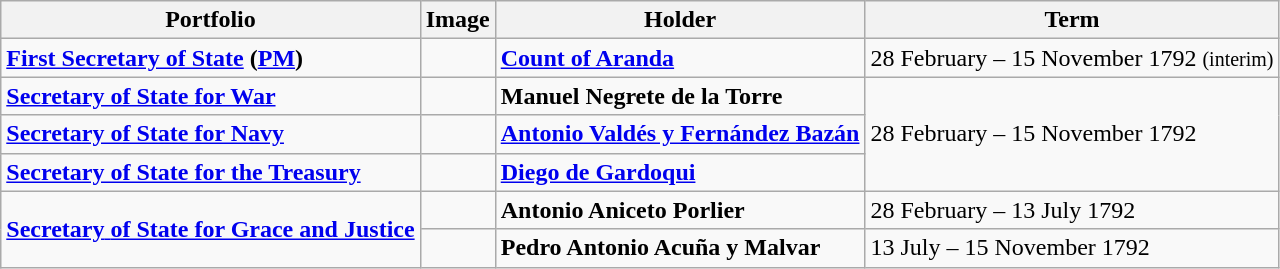<table class="wikitable">
<tr>
<th>Portfolio</th>
<th>Image</th>
<th>Holder</th>
<th>Term</th>
</tr>
<tr>
<td><strong><a href='#'>First Secretary of State</a> (<a href='#'>PM</a>)</strong></td>
<td></td>
<td><strong><a href='#'>Count of Aranda</a></strong></td>
<td>28 February  – 15 November 1792 <small>(interim)</small></td>
</tr>
<tr>
<td><strong><a href='#'>Secretary of State for War</a></strong></td>
<td></td>
<td><strong>Manuel Negrete de la Torre</strong></td>
<td rowspan="3">28 February  – 15 November 1792</td>
</tr>
<tr>
<td><strong><a href='#'>Secretary of State for Navy</a></strong></td>
<td></td>
<td><strong><a href='#'>Antonio Valdés y Fernández Bazán</a></strong></td>
</tr>
<tr>
<td><strong><a href='#'>Secretary of State for the Treasury</a></strong></td>
<td></td>
<td><strong><a href='#'>Diego de Gardoqui</a></strong></td>
</tr>
<tr>
<td rowspan="2"><a href='#'><strong>Secretary</strong> <strong>of State for Grace and Justice</strong></a></td>
<td></td>
<td><strong>Antonio Aniceto Porlier</strong></td>
<td>28 February – 13 July 1792</td>
</tr>
<tr>
<td></td>
<td><strong>Pedro Antonio Acuña y Malvar</strong></td>
<td>13 July – 15 November 1792</td>
</tr>
</table>
